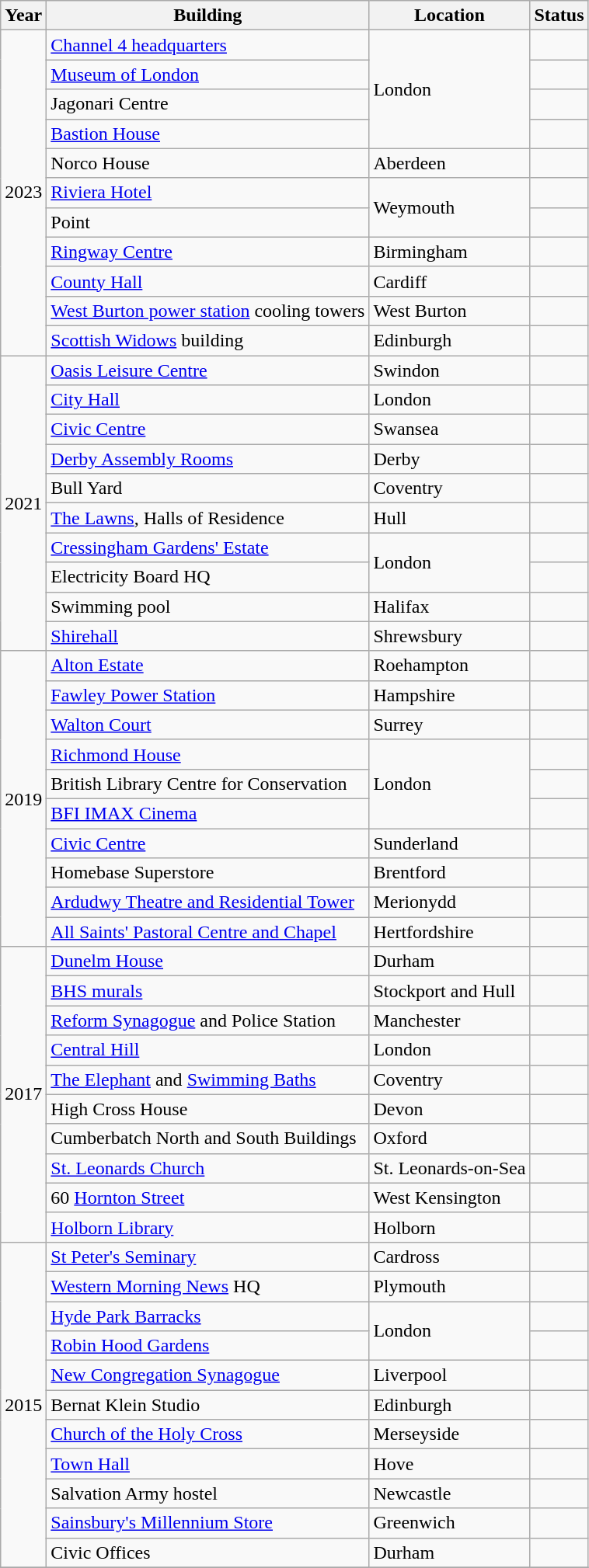<table class="wikitable sortable">
<tr>
<th>Year</th>
<th>Building</th>
<th>Location</th>
<th>Status</th>
</tr>
<tr>
<td rowspan="11">2023</td>
<td><a href='#'>Channel 4 headquarters</a></td>
<td rowspan="4">London</td>
<td></td>
</tr>
<tr>
<td><a href='#'>Museum of London</a></td>
<td></td>
</tr>
<tr>
<td>Jagonari Centre</td>
<td></td>
</tr>
<tr>
<td><a href='#'>Bastion House</a></td>
<td></td>
</tr>
<tr>
<td>Norco House</td>
<td>Aberdeen</td>
<td></td>
</tr>
<tr>
<td><a href='#'>Riviera Hotel</a></td>
<td rowspan="2">Weymouth</td>
<td></td>
</tr>
<tr>
<td>Point</td>
<td></td>
</tr>
<tr>
<td><a href='#'>Ringway Centre</a></td>
<td>Birmingham</td>
<td></td>
</tr>
<tr>
<td><a href='#'>County Hall</a></td>
<td>Cardiff</td>
<td></td>
</tr>
<tr>
<td><a href='#'>West Burton power station</a> cooling towers</td>
<td>West Burton</td>
<td></td>
</tr>
<tr>
<td><a href='#'>Scottish Widows</a> building</td>
<td>Edinburgh</td>
<td></td>
</tr>
<tr>
<td rowspan="10">2021</td>
<td><a href='#'>Oasis Leisure Centre</a></td>
<td>Swindon</td>
<td></td>
</tr>
<tr>
<td><a href='#'>City Hall</a></td>
<td>London</td>
<td></td>
</tr>
<tr>
<td><a href='#'>Civic Centre</a></td>
<td>Swansea</td>
<td></td>
</tr>
<tr>
<td><a href='#'>Derby Assembly Rooms</a></td>
<td>Derby</td>
<td></td>
</tr>
<tr>
<td>Bull Yard</td>
<td>Coventry</td>
<td></td>
</tr>
<tr>
<td><a href='#'>The Lawns</a>, Halls of Residence</td>
<td>Hull</td>
<td></td>
</tr>
<tr>
<td><a href='#'>Cressingham Gardens' Estate</a></td>
<td rowspan="2">London</td>
<td></td>
</tr>
<tr>
<td>Electricity Board HQ</td>
<td></td>
</tr>
<tr>
<td>Swimming pool</td>
<td>Halifax</td>
<td></td>
</tr>
<tr>
<td><a href='#'>Shirehall</a></td>
<td>Shrewsbury</td>
<td></td>
</tr>
<tr>
<td rowspan="10">2019</td>
<td><a href='#'>Alton Estate</a></td>
<td>Roehampton</td>
<td></td>
</tr>
<tr>
<td><a href='#'>Fawley Power Station</a></td>
<td>Hampshire</td>
<td></td>
</tr>
<tr>
<td><a href='#'>Walton Court</a></td>
<td>Surrey</td>
<td></td>
</tr>
<tr>
<td><a href='#'>Richmond House</a></td>
<td rowspan="3">London</td>
<td></td>
</tr>
<tr>
<td>British Library Centre for Conservation</td>
<td></td>
</tr>
<tr>
<td><a href='#'>BFI IMAX Cinema</a></td>
<td></td>
</tr>
<tr>
<td><a href='#'>Civic Centre</a></td>
<td>Sunderland</td>
<td></td>
</tr>
<tr>
<td>Homebase Superstore</td>
<td>Brentford</td>
<td></td>
</tr>
<tr>
<td><a href='#'>Ardudwy Theatre and Residential Tower</a></td>
<td>Merionydd</td>
<td></td>
</tr>
<tr>
<td><a href='#'>All Saints' Pastoral Centre and Chapel</a></td>
<td>Hertfordshire</td>
<td></td>
</tr>
<tr>
<td rowspan="10">2017</td>
<td><a href='#'>Dunelm House</a></td>
<td>Durham</td>
<td></td>
</tr>
<tr>
<td><a href='#'>BHS murals</a></td>
<td>Stockport and Hull</td>
<td></td>
</tr>
<tr>
<td><a href='#'>Reform Synagogue</a> and Police Station</td>
<td>Manchester</td>
<td></td>
</tr>
<tr>
<td><a href='#'>Central Hill</a></td>
<td>London</td>
<td></td>
</tr>
<tr>
<td><a href='#'>The Elephant</a> and <a href='#'>Swimming Baths</a></td>
<td>Coventry</td>
<td></td>
</tr>
<tr>
<td>High Cross House</td>
<td>Devon</td>
<td></td>
</tr>
<tr>
<td>Cumberbatch North and South Buildings</td>
<td>Oxford</td>
<td></td>
</tr>
<tr>
<td><a href='#'>St. Leonards Church</a></td>
<td>St. Leonards-on-Sea</td>
<td></td>
</tr>
<tr>
<td>60 <a href='#'>Hornton Street</a></td>
<td>West Kensington</td>
<td></td>
</tr>
<tr>
<td><a href='#'>Holborn Library</a></td>
<td>Holborn</td>
<td></td>
</tr>
<tr>
<td rowspan="11">2015</td>
<td><a href='#'>St Peter's Seminary</a></td>
<td>Cardross</td>
<td></td>
</tr>
<tr>
<td><a href='#'>Western Morning News</a> HQ</td>
<td>Plymouth</td>
<td></td>
</tr>
<tr>
<td><a href='#'>Hyde Park Barracks</a></td>
<td rowspan="2">London</td>
<td></td>
</tr>
<tr>
<td><a href='#'>Robin Hood Gardens</a></td>
<td></td>
</tr>
<tr>
<td><a href='#'>New Congregation Synagogue</a></td>
<td>Liverpool</td>
<td></td>
</tr>
<tr>
<td>Bernat Klein Studio</td>
<td>Edinburgh</td>
<td></td>
</tr>
<tr>
<td><a href='#'>Church of the Holy Cross</a></td>
<td>Merseyside</td>
<td></td>
</tr>
<tr>
<td><a href='#'>Town Hall</a></td>
<td>Hove</td>
<td></td>
</tr>
<tr>
<td>Salvation Army hostel</td>
<td>Newcastle</td>
<td></td>
</tr>
<tr>
<td><a href='#'>Sainsbury's Millennium Store</a></td>
<td>Greenwich</td>
<td></td>
</tr>
<tr>
<td>Civic Offices</td>
<td>Durham</td>
<td></td>
</tr>
<tr>
</tr>
</table>
